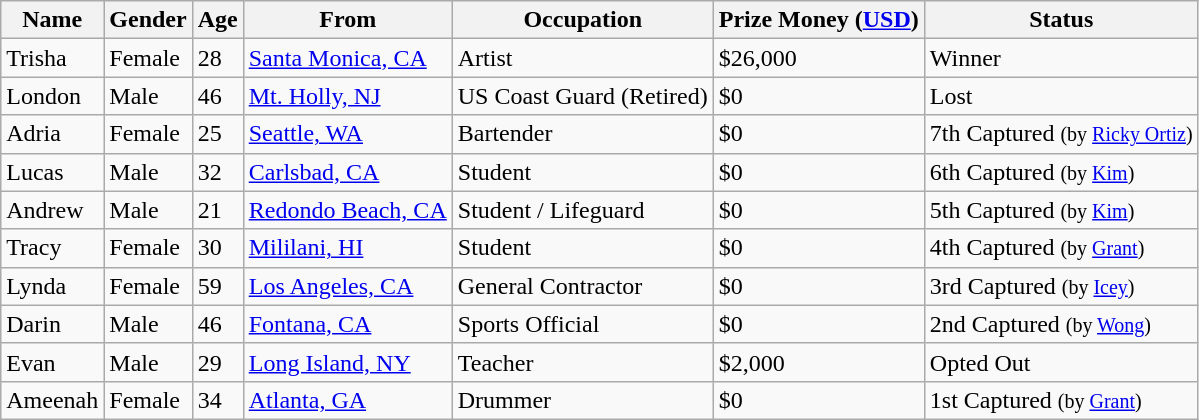<table class="wikitable sortable">
<tr>
<th>Name</th>
<th>Gender</th>
<th>Age</th>
<th>From</th>
<th>Occupation</th>
<th>Prize Money (<a href='#'>USD</a>)</th>
<th>Status</th>
</tr>
<tr>
<td>Trisha</td>
<td>Female</td>
<td>28</td>
<td><a href='#'>Santa Monica, CA</a></td>
<td>Artist</td>
<td>$26,000</td>
<td>Winner</td>
</tr>
<tr>
<td>London</td>
<td>Male</td>
<td>46</td>
<td><a href='#'>Mt. Holly, NJ</a></td>
<td>US Coast Guard (Retired)</td>
<td>$0</td>
<td>Lost</td>
</tr>
<tr>
<td>Adria</td>
<td>Female</td>
<td>25</td>
<td><a href='#'>Seattle, WA</a></td>
<td>Bartender</td>
<td>$0</td>
<td>7th Captured <small>(by <a href='#'>Ricky Ortiz</a>)</small></td>
</tr>
<tr>
<td>Lucas</td>
<td>Male</td>
<td>32</td>
<td><a href='#'>Carlsbad, CA</a></td>
<td>Student</td>
<td>$0</td>
<td>6th Captured <small>(by <a href='#'>Kim</a>)</small></td>
</tr>
<tr>
<td>Andrew</td>
<td>Male</td>
<td>21</td>
<td><a href='#'>Redondo Beach, CA</a></td>
<td>Student / Lifeguard</td>
<td>$0</td>
<td>5th Captured <small>(by <a href='#'>Kim</a>)</small></td>
</tr>
<tr>
<td>Tracy</td>
<td>Female</td>
<td>30</td>
<td><a href='#'>Mililani, HI</a></td>
<td>Student</td>
<td>$0</td>
<td>4th Captured <small>(by <a href='#'>Grant</a>)</small></td>
</tr>
<tr>
<td>Lynda</td>
<td>Female</td>
<td>59</td>
<td><a href='#'>Los Angeles, CA</a></td>
<td>General Contractor</td>
<td>$0</td>
<td>3rd Captured <small>(by <a href='#'>Icey</a>)</small></td>
</tr>
<tr>
<td>Darin</td>
<td>Male</td>
<td>46</td>
<td><a href='#'>Fontana, CA</a></td>
<td>Sports Official</td>
<td>$0</td>
<td>2nd Captured <small>(by <a href='#'>Wong</a>)</small></td>
</tr>
<tr>
<td>Evan</td>
<td>Male</td>
<td>29</td>
<td><a href='#'>Long Island, NY</a></td>
<td>Teacher</td>
<td>$2,000</td>
<td>Opted Out</td>
</tr>
<tr>
<td>Ameenah</td>
<td>Female</td>
<td>34</td>
<td><a href='#'>Atlanta, GA</a></td>
<td>Drummer</td>
<td>$0</td>
<td>1st Captured <small>(by <a href='#'>Grant</a>)</small></td>
</tr>
</table>
